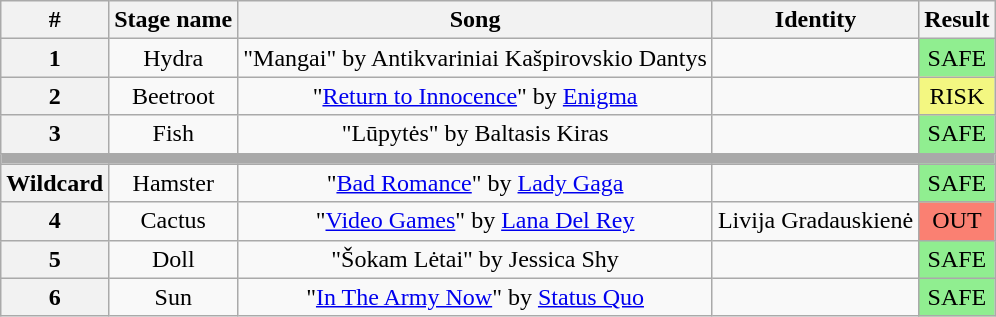<table class="wikitable plainrowheaders" style="text-align: center;">
<tr>
<th>#</th>
<th>Stage name</th>
<th>Song</th>
<th>Identity</th>
<th>Result</th>
</tr>
<tr>
<th>1</th>
<td>Hydra</td>
<td>"Mangai" by Antikvariniai Kašpirovskio Dantys</td>
<td></td>
<td bgcolor="lightgreen">SAFE</td>
</tr>
<tr>
<th>2</th>
<td>Beetroot</td>
<td>"<a href='#'>Return to Innocence</a>" by <a href='#'>Enigma</a></td>
<td></td>
<td bgcolor="#F3F781">RISK</td>
</tr>
<tr>
<th>3</th>
<td>Fish</td>
<td>"Lūpytės" by Baltasis Kiras</td>
<td></td>
<td bgcolor="lightgreen">SAFE</td>
</tr>
<tr>
<td colspan="5" style="background:darkgray"></td>
</tr>
<tr>
<th>Wildcard</th>
<td>Hamster</td>
<td>"<a href='#'>Bad Romance</a>" by <a href='#'>Lady Gaga</a></td>
<td></td>
<td bgcolor="lightgreen">SAFE</td>
</tr>
<tr>
<th>4</th>
<td>Cactus</td>
<td>"<a href='#'>Video Games</a>" by <a href='#'>Lana Del Rey</a></td>
<td>Livija Gradauskienė</td>
<td bgcolor="salmon">OUT</td>
</tr>
<tr>
<th>5</th>
<td>Doll</td>
<td>"Šokam Lėtai" by Jessica Shy</td>
<td></td>
<td bgcolor="lightgreen">SAFE</td>
</tr>
<tr>
<th>6</th>
<td>Sun</td>
<td>"<a href='#'>In The Army Now</a>" by <a href='#'>Status Quo</a></td>
<td></td>
<td bgcolor="lightgreen">SAFE</td>
</tr>
</table>
